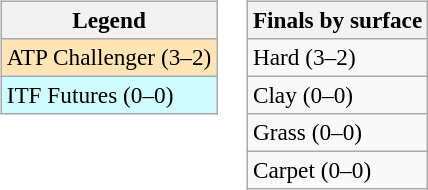<table>
<tr valign=top>
<td><br><table class=wikitable style=font-size:97%>
<tr>
<th>Legend</th>
</tr>
<tr bgcolor=moccasin>
<td>ATP Challenger (3–2)</td>
</tr>
<tr bgcolor=cffcff>
<td>ITF Futures (0–0)</td>
</tr>
</table>
</td>
<td><br><table class=wikitable style=font-size:97%>
<tr>
<th>Finals by surface</th>
</tr>
<tr>
<td>Hard (3–2)</td>
</tr>
<tr>
<td>Clay (0–0)</td>
</tr>
<tr>
<td>Grass (0–0)</td>
</tr>
<tr>
<td>Carpet (0–0)</td>
</tr>
</table>
</td>
</tr>
</table>
